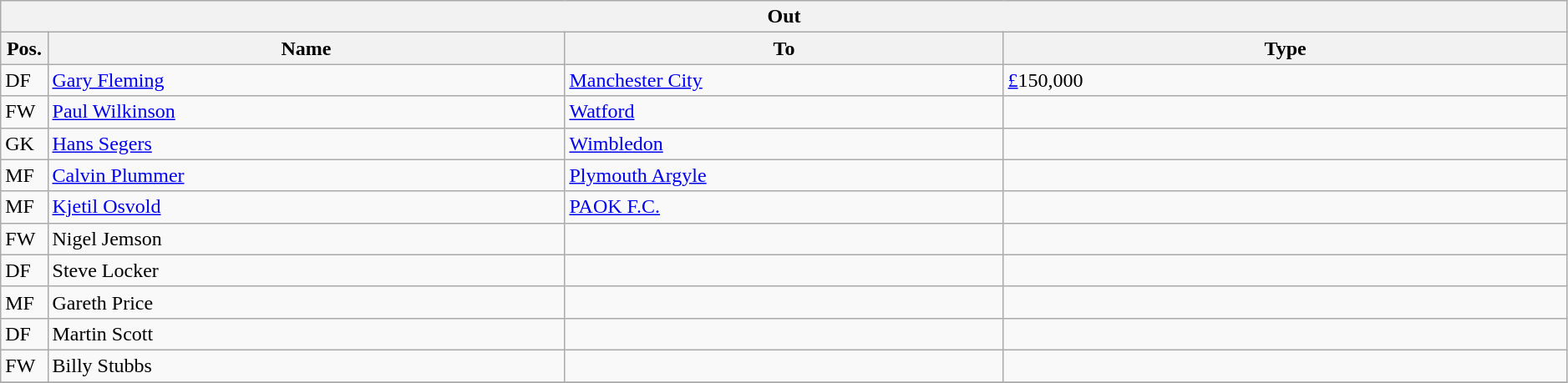<table class="wikitable" style="font-size:100%;width:99%;">
<tr>
<th colspan="4">Out</th>
</tr>
<tr>
<th width=3%>Pos.</th>
<th width=33%>Name</th>
<th width=28%>To</th>
<th width=36%>Type</th>
</tr>
<tr>
<td>DF</td>
<td><a href='#'>Gary Fleming</a></td>
<td><a href='#'>Manchester City</a></td>
<td><a href='#'>£</a>150,000</td>
</tr>
<tr>
<td>FW</td>
<td><a href='#'>Paul Wilkinson</a></td>
<td><a href='#'>Watford</a></td>
<td></td>
</tr>
<tr>
<td>GK</td>
<td><a href='#'>Hans Segers</a></td>
<td><a href='#'>Wimbledon</a></td>
<td></td>
</tr>
<tr>
<td>MF</td>
<td><a href='#'>Calvin Plummer</a></td>
<td><a href='#'>Plymouth Argyle</a></td>
<td></td>
</tr>
<tr>
<td>MF</td>
<td><a href='#'>Kjetil Osvold</a></td>
<td><a href='#'>PAOK F.C.</a></td>
<td></td>
</tr>
<tr>
<td>FW</td>
<td>Nigel Jemson</td>
<td></td>
<td></td>
</tr>
<tr>
<td>DF</td>
<td>Steve Locker</td>
<td></td>
<td></td>
</tr>
<tr>
<td>MF</td>
<td>Gareth Price</td>
<td></td>
<td></td>
</tr>
<tr>
<td>DF</td>
<td>Martin Scott</td>
<td></td>
<td></td>
</tr>
<tr>
<td>FW</td>
<td>Billy Stubbs</td>
<td></td>
<td></td>
</tr>
<tr>
</tr>
</table>
